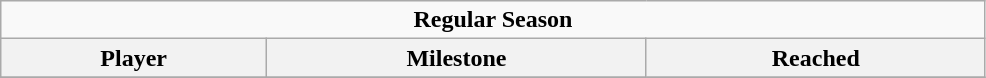<table class="wikitable" width="52%" style="text-align:center">
<tr>
<td colspan="10" align="center"><strong>Regular Season</strong></td>
</tr>
<tr>
<th>Player</th>
<th>Milestone</th>
<th>Reached</th>
</tr>
<tr>
</tr>
</table>
